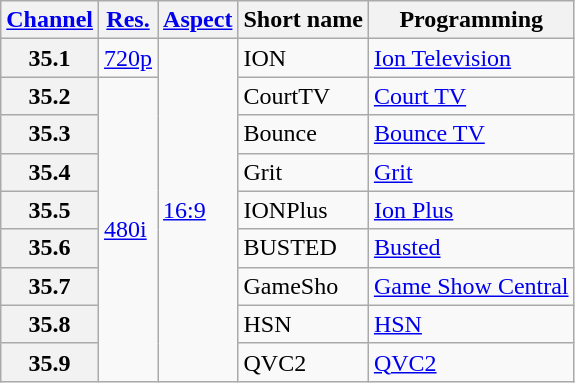<table class="wikitable">
<tr>
<th scope = "col"><a href='#'>Channel</a></th>
<th scope = "col"><a href='#'>Res.</a></th>
<th scope = "col"><a href='#'>Aspect</a></th>
<th scope = "col">Short name</th>
<th scope = "col">Programming</th>
</tr>
<tr>
<th scope = "row">35.1</th>
<td><a href='#'>720p</a></td>
<td rowspan="9"><a href='#'>16:9</a></td>
<td>ION</td>
<td><a href='#'>Ion Television</a></td>
</tr>
<tr>
<th scope = "row">35.2</th>
<td rowspan="8"><a href='#'>480i</a></td>
<td>CourtTV</td>
<td><a href='#'>Court TV</a></td>
</tr>
<tr>
<th scope = "row">35.3</th>
<td>Bounce</td>
<td><a href='#'>Bounce TV</a></td>
</tr>
<tr>
<th scope = "row">35.4</th>
<td>Grit</td>
<td><a href='#'>Grit</a></td>
</tr>
<tr>
<th scope = "row">35.5</th>
<td>IONPlus</td>
<td><a href='#'>Ion Plus</a></td>
</tr>
<tr>
<th scope = "row">35.6</th>
<td>BUSTED</td>
<td><a href='#'>Busted</a></td>
</tr>
<tr>
<th scope = "row">35.7</th>
<td>GameSho</td>
<td><a href='#'>Game Show Central</a></td>
</tr>
<tr>
<th scope = "row">35.8</th>
<td>HSN</td>
<td><a href='#'>HSN</a></td>
</tr>
<tr>
<th scope = "row">35.9</th>
<td>QVC2</td>
<td><a href='#'>QVC2</a></td>
</tr>
</table>
